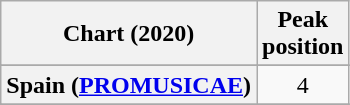<table class="wikitable sortable plainrowheaders" style="text-align:center">
<tr>
<th scope="col">Chart (2020)</th>
<th scope="col">Peak<br> position</th>
</tr>
<tr>
</tr>
<tr>
</tr>
<tr>
<th scope="row">Spain (<a href='#'>PROMUSICAE</a>)</th>
<td>4</td>
</tr>
<tr>
</tr>
<tr>
</tr>
</table>
